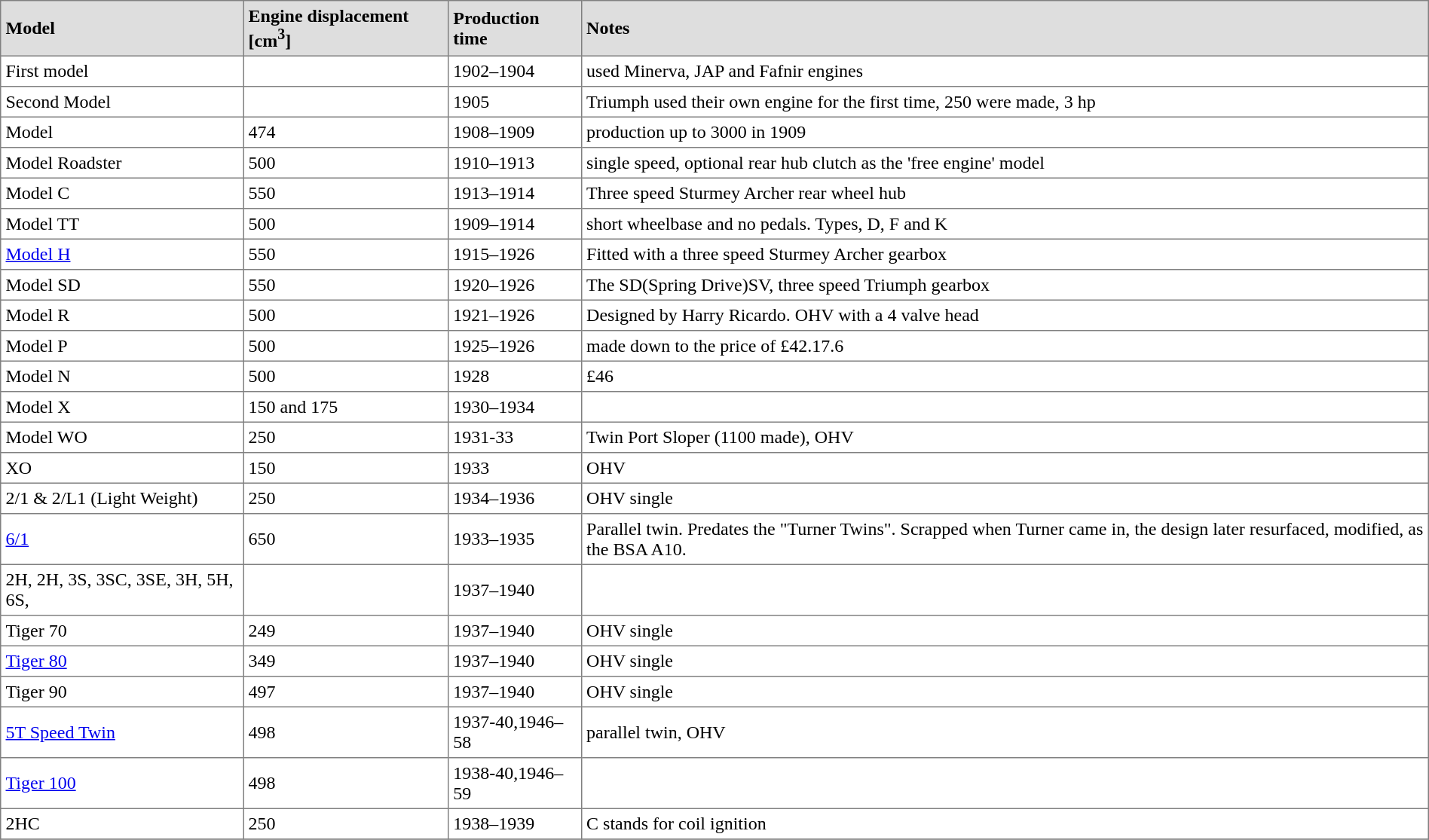<table class="sortable to ccolours" border="1" cellpadding="4" style="border-collapse:collapse">
<tr style="background:#dedede;">
<td><strong>Model</strong></td>
<td><strong>Engine displacement [cm<sup>3</sup>]</strong></td>
<td><strong>Production time</strong></td>
<td><strong>Notes</strong></td>
</tr>
<tr>
<td>First model</td>
<td></td>
<td>1902–1904</td>
<td>used Minerva, JAP and Fafnir engines</td>
</tr>
<tr>
<td>Second Model</td>
<td></td>
<td>1905</td>
<td>Triumph used their own engine for the first time, 250 were made, 3 hp</td>
</tr>
<tr>
<td>Model</td>
<td>474</td>
<td>1908–1909</td>
<td>production up to 3000 in 1909</td>
</tr>
<tr>
<td>Model Roadster</td>
<td>500</td>
<td>1910–1913</td>
<td>single speed, optional rear hub clutch as the 'free engine' model</td>
</tr>
<tr>
<td>Model C</td>
<td>550</td>
<td>1913–1914</td>
<td>Three speed Sturmey Archer rear wheel hub</td>
</tr>
<tr>
<td>Model TT</td>
<td>500</td>
<td>1909–1914</td>
<td>short wheelbase and no pedals. Types, D, F and K</td>
</tr>
<tr>
<td><a href='#'>Model H</a></td>
<td>550</td>
<td>1915–1926</td>
<td>Fitted with a three speed Sturmey Archer gearbox</td>
</tr>
<tr>
<td>Model SD</td>
<td>550</td>
<td>1920–1926</td>
<td>The SD(Spring Drive)SV, three speed Triumph gearbox</td>
</tr>
<tr>
<td>Model R</td>
<td>500</td>
<td>1921–1926</td>
<td>Designed by Harry Ricardo. OHV with a 4 valve head</td>
</tr>
<tr>
<td>Model P</td>
<td>500</td>
<td>1925–1926</td>
<td>made down to the price of £42.17.6</td>
</tr>
<tr>
<td>Model N</td>
<td>500</td>
<td>1928</td>
<td>£46</td>
</tr>
<tr>
<td>Model X</td>
<td>150 and 175</td>
<td>1930–1934</td>
<td></td>
</tr>
<tr>
<td>Model WO</td>
<td>250</td>
<td>1931-33</td>
<td>Twin Port Sloper (1100 made), OHV</td>
</tr>
<tr>
<td>XO</td>
<td>150</td>
<td>1933</td>
<td>OHV</td>
</tr>
<tr>
<td>2/1 & 2/L1 (Light Weight)</td>
<td>250</td>
<td>1934–1936</td>
<td>OHV single</td>
</tr>
<tr>
<td><a href='#'>6/1</a></td>
<td>650</td>
<td>1933–1935</td>
<td>Parallel twin. Predates the "Turner Twins". Scrapped when Turner came in, the design later resurfaced, modified, as the BSA A10.</td>
</tr>
<tr>
<td>2H, 2H, 3S, 3SC, 3SE, 3H, 5H, 6S,</td>
<td></td>
<td>1937–1940</td>
<td></td>
</tr>
<tr>
<td>Tiger 70</td>
<td>249</td>
<td>1937–1940</td>
<td>OHV single</td>
</tr>
<tr>
<td><a href='#'>Tiger 80</a></td>
<td>349</td>
<td>1937–1940</td>
<td>OHV single</td>
</tr>
<tr>
<td>Tiger 90</td>
<td>497</td>
<td>1937–1940</td>
<td>OHV single</td>
</tr>
<tr>
<td><a href='#'>5T Speed Twin</a></td>
<td>498</td>
<td>1937-40,1946–58</td>
<td>parallel twin, OHV</td>
</tr>
<tr>
<td><a href='#'>Tiger 100</a></td>
<td>498</td>
<td>1938-40,1946–59</td>
<td></td>
</tr>
<tr>
<td>2HC</td>
<td>250</td>
<td>1938–1939</td>
<td>C stands for coil ignition</td>
</tr>
<tr>
</tr>
</table>
